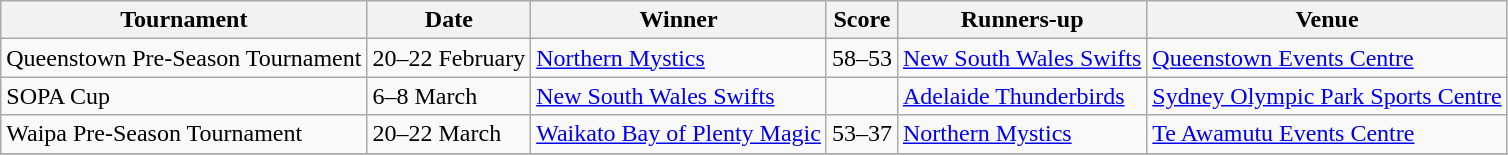<table class="wikitable collapsible">
<tr>
<th>Tournament</th>
<th>Date</th>
<th>Winner</th>
<th>Score</th>
<th>Runners-up</th>
<th>Venue</th>
</tr>
<tr>
<td>Queenstown Pre-Season Tournament</td>
<td>20–22 February</td>
<td><a href='#'>Northern Mystics</a></td>
<td>58–53</td>
<td><a href='#'>New South Wales Swifts</a></td>
<td><a href='#'>Queenstown Events Centre</a></td>
</tr>
<tr>
<td>SOPA Cup</td>
<td>6–8 March</td>
<td><a href='#'>New South Wales Swifts</a></td>
<td><em></em></td>
<td><a href='#'>Adelaide Thunderbirds</a></td>
<td><a href='#'>Sydney Olympic Park Sports Centre</a></td>
</tr>
<tr>
<td>Waipa Pre-Season Tournament</td>
<td>20–22 March</td>
<td><a href='#'>Waikato Bay of Plenty Magic</a></td>
<td>53–37</td>
<td><a href='#'>Northern Mystics</a></td>
<td><a href='#'>Te Awamutu Events Centre</a></td>
</tr>
<tr>
</tr>
</table>
